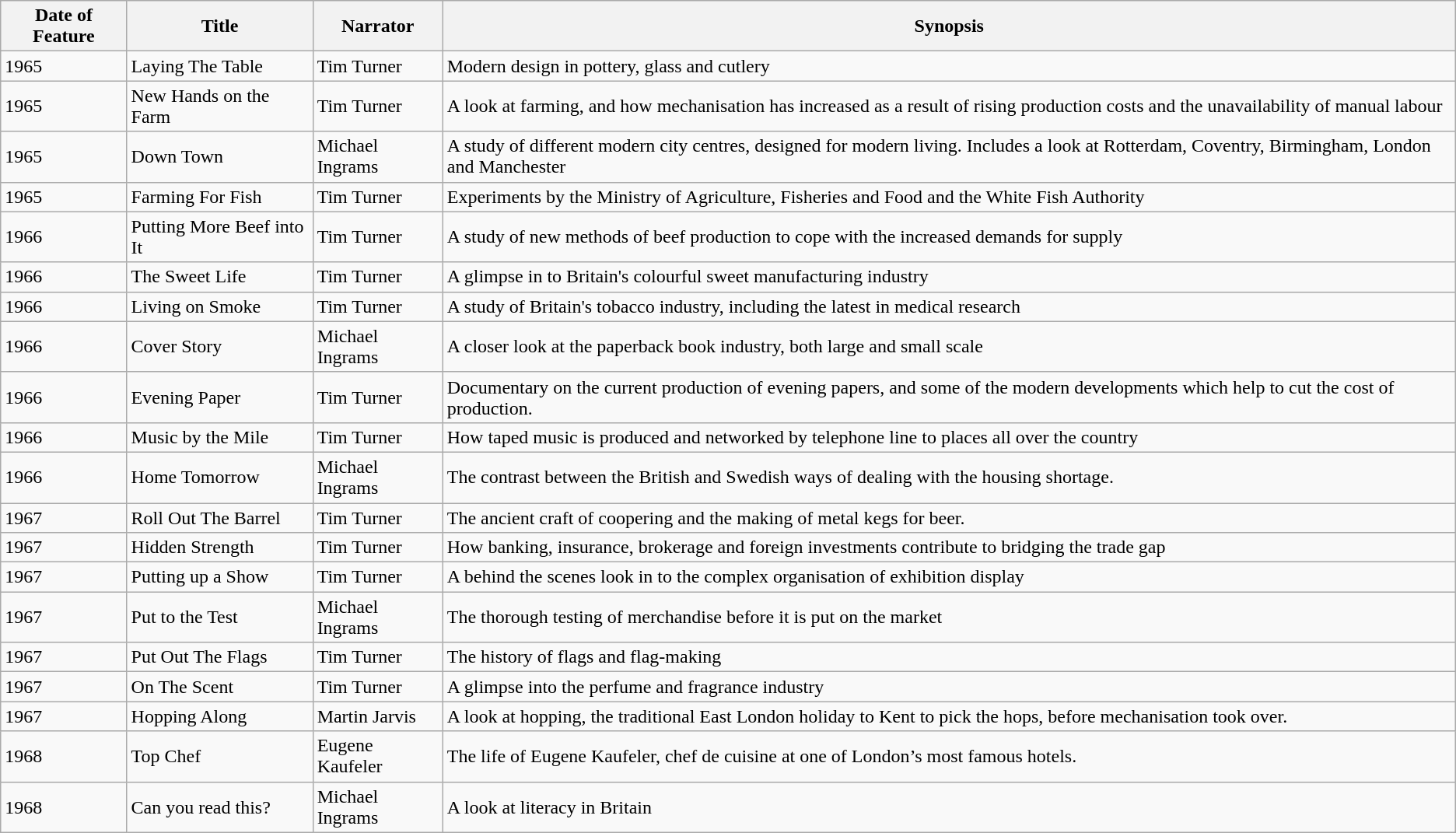<table class="wikitable">
<tr>
<th>Date of Feature</th>
<th>Title</th>
<th>Narrator</th>
<th>Synopsis</th>
</tr>
<tr>
<td>1965</td>
<td>Laying The Table</td>
<td>Tim Turner</td>
<td>Modern design in pottery, glass and cutlery</td>
</tr>
<tr>
<td>1965</td>
<td>New Hands on the Farm</td>
<td>Tim Turner</td>
<td>A look at farming, and how mechanisation has increased as a result of rising production costs and the unavailability of manual labour</td>
</tr>
<tr>
<td>1965</td>
<td>Down Town</td>
<td>Michael Ingrams</td>
<td>A study of different modern city centres, designed for modern living. Includes a look at Rotterdam, Coventry, Birmingham, London and Manchester</td>
</tr>
<tr>
<td>1965</td>
<td>Farming For Fish</td>
<td>Tim Turner</td>
<td>Experiments by the Ministry of Agriculture, Fisheries and Food and the White Fish Authority</td>
</tr>
<tr>
<td>1966</td>
<td>Putting More Beef into It</td>
<td>Tim Turner</td>
<td>A study of new methods of beef production to cope with the increased demands for supply</td>
</tr>
<tr>
<td>1966</td>
<td>The Sweet Life</td>
<td>Tim Turner</td>
<td>A glimpse in to Britain's colourful sweet manufacturing industry</td>
</tr>
<tr>
<td>1966</td>
<td>Living on Smoke</td>
<td>Tim Turner</td>
<td>A study of Britain's tobacco industry, including the latest in medical research</td>
</tr>
<tr>
<td>1966</td>
<td>Cover Story</td>
<td>Michael Ingrams</td>
<td>A closer look at the paperback book industry, both large and small scale</td>
</tr>
<tr>
<td>1966</td>
<td>Evening Paper</td>
<td>Tim Turner</td>
<td>Documentary on the current production of evening papers, and some of the modern developments which help to cut the cost of production.</td>
</tr>
<tr>
<td>1966</td>
<td>Music by the Mile</td>
<td>Tim Turner</td>
<td>How taped music is produced and networked by telephone line to places all over the country</td>
</tr>
<tr>
<td>1966</td>
<td>Home Tomorrow</td>
<td>Michael Ingrams</td>
<td>The contrast between the British and Swedish ways of dealing with the housing shortage.</td>
</tr>
<tr>
<td>1967</td>
<td>Roll Out The Barrel</td>
<td>Tim Turner</td>
<td>The ancient craft of coopering and the making of metal kegs for beer.</td>
</tr>
<tr>
<td>1967</td>
<td>Hidden Strength</td>
<td>Tim Turner</td>
<td>How banking, insurance, brokerage and foreign investments contribute to bridging the trade gap</td>
</tr>
<tr>
<td>1967</td>
<td>Putting up a Show</td>
<td>Tim Turner</td>
<td>A behind the scenes look in to the complex organisation of exhibition display</td>
</tr>
<tr>
<td>1967</td>
<td>Put to the Test</td>
<td>Michael Ingrams</td>
<td>The thorough testing of merchandise before it is put on the market</td>
</tr>
<tr>
<td>1967</td>
<td>Put Out The Flags</td>
<td>Tim Turner</td>
<td>The history of flags and flag-making</td>
</tr>
<tr>
<td>1967</td>
<td>On The Scent</td>
<td>Tim Turner</td>
<td>A glimpse into the perfume and fragrance industry</td>
</tr>
<tr>
<td>1967</td>
<td>Hopping Along</td>
<td>Martin Jarvis</td>
<td>A look at hopping, the traditional East London holiday to Kent to pick the hops, before mechanisation took over.</td>
</tr>
<tr>
<td>1968</td>
<td>Top Chef</td>
<td>Eugene Kaufeler</td>
<td>The life of Eugene Kaufeler, chef de cuisine at one of London’s most famous hotels.</td>
</tr>
<tr>
<td>1968</td>
<td>Can you read this?</td>
<td>Michael Ingrams</td>
<td>A look at literacy in Britain</td>
</tr>
</table>
